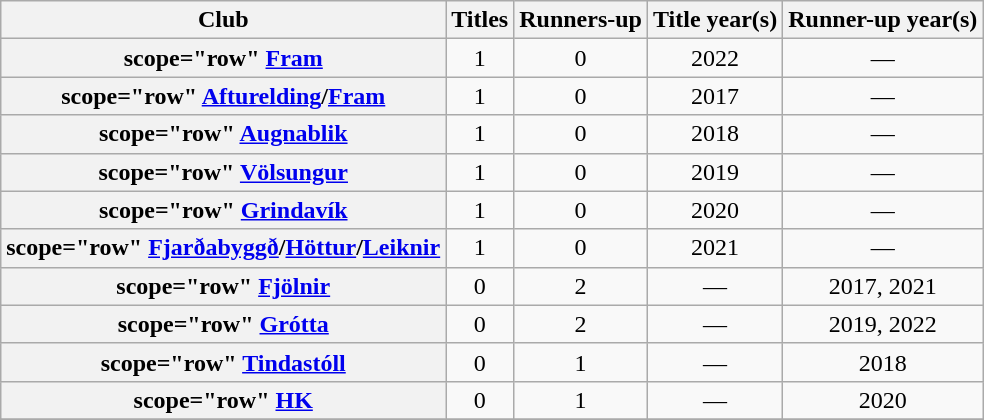<table class="wikitable" style="text-align:center;">
<tr>
<th scope="col">Club</th>
<th scope="col">Titles</th>
<th scope="col">Runners-up</th>
<th scope="col">Title year(s)</th>
<th scope="col">Runner-up year(s)</th>
</tr>
<tr>
<th>scope="row" <a href='#'>Fram</a></th>
<td>1</td>
<td>0</td>
<td>2022</td>
<td>—</td>
</tr>
<tr>
<th>scope="row" <a href='#'>Afturelding</a>/<a href='#'>Fram</a></th>
<td>1</td>
<td>0</td>
<td>2017</td>
<td>—</td>
</tr>
<tr>
<th>scope="row" <a href='#'>Augnablik</a></th>
<td>1</td>
<td>0</td>
<td>2018</td>
<td>—</td>
</tr>
<tr>
<th>scope="row" <a href='#'>Völsungur</a></th>
<td>1</td>
<td>0</td>
<td>2019</td>
<td>—</td>
</tr>
<tr>
<th>scope="row" <a href='#'>Grindavík</a></th>
<td>1</td>
<td>0</td>
<td>2020</td>
<td>—</td>
</tr>
<tr>
<th>scope="row" <a href='#'>Fjarðabyggð</a>/<a href='#'>Höttur</a>/<a href='#'>Leiknir</a></th>
<td>1</td>
<td>0</td>
<td>2021</td>
<td>—</td>
</tr>
<tr>
<th>scope="row" <a href='#'>Fjölnir</a></th>
<td>0</td>
<td>2</td>
<td>—</td>
<td>2017, 2021</td>
</tr>
<tr>
<th>scope="row" <a href='#'>Grótta</a></th>
<td>0</td>
<td>2</td>
<td>—</td>
<td>2019, 2022</td>
</tr>
<tr>
<th>scope="row" <a href='#'>Tindastóll</a></th>
<td>0</td>
<td>1</td>
<td>—</td>
<td>2018</td>
</tr>
<tr>
<th>scope="row" <a href='#'>HK</a></th>
<td>0</td>
<td>1</td>
<td>—</td>
<td>2020</td>
</tr>
<tr>
</tr>
</table>
